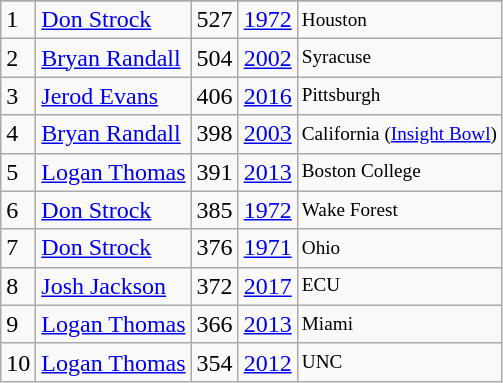<table class="wikitable">
<tr>
</tr>
<tr>
<td>1</td>
<td><a href='#'>Don Strock</a></td>
<td>527</td>
<td><a href='#'>1972</a></td>
<td style="font-size:80%;">Houston</td>
</tr>
<tr>
<td>2</td>
<td><a href='#'>Bryan Randall</a></td>
<td>504</td>
<td><a href='#'>2002</a></td>
<td style="font-size:80%;">Syracuse</td>
</tr>
<tr>
<td>3</td>
<td><a href='#'>Jerod Evans</a></td>
<td>406</td>
<td><a href='#'>2016</a></td>
<td style="font-size:80%;">Pittsburgh</td>
</tr>
<tr>
<td>4</td>
<td><a href='#'>Bryan Randall</a></td>
<td>398</td>
<td><a href='#'>2003</a></td>
<td style="font-size:80%;">California (<a href='#'>Insight Bowl</a>)</td>
</tr>
<tr>
<td>5</td>
<td><a href='#'>Logan Thomas</a></td>
<td>391</td>
<td><a href='#'>2013</a></td>
<td style="font-size:80%;">Boston College</td>
</tr>
<tr>
<td>6</td>
<td><a href='#'>Don Strock</a></td>
<td>385</td>
<td><a href='#'>1972</a></td>
<td style="font-size:80%;">Wake Forest</td>
</tr>
<tr>
<td>7</td>
<td><a href='#'>Don Strock</a></td>
<td>376</td>
<td><a href='#'>1971</a></td>
<td style="font-size:80%;">Ohio</td>
</tr>
<tr>
<td>8</td>
<td><a href='#'>Josh Jackson</a></td>
<td>372</td>
<td><a href='#'>2017</a></td>
<td style="font-size:80%;">ECU</td>
</tr>
<tr>
<td>9</td>
<td><a href='#'>Logan Thomas</a></td>
<td>366</td>
<td><a href='#'>2013</a></td>
<td style="font-size:80%;">Miami</td>
</tr>
<tr>
<td>10</td>
<td><a href='#'>Logan Thomas</a></td>
<td>354</td>
<td><a href='#'>2012</a></td>
<td style="font-size:80%;">UNC</td>
</tr>
</table>
